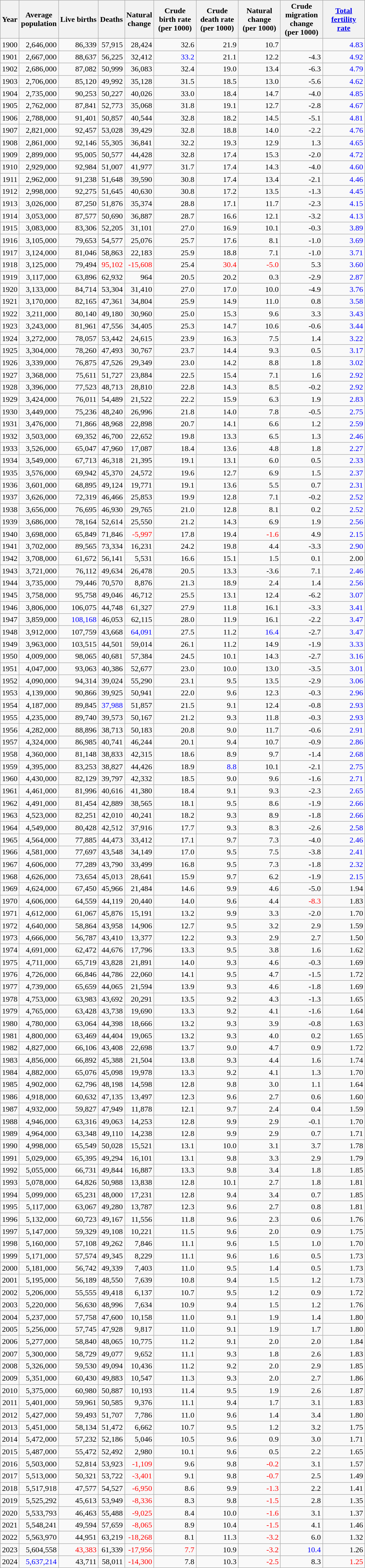<table class="wikitable sortable sort-under-center" style="text-align: right;">
<tr>
<th>Year</th>
<th>Average<br>population</th>
<th>Live births</th>
<th>Deaths</th>
<th>Natural<br>change</th>
<th width=80>Crude birth rate (per 1000)</th>
<th width=80>Crude death rate (per 1000)</th>
<th width=80>Natural change (per 1000)</th>
<th width=80>Crude migration change (per 1000)</th>
<th width=80><a href='#'>Total fertility rate</a></th>
</tr>
<tr>
<td>1900</td>
<td>2,646,000</td>
<td>86,339</td>
<td>57,915</td>
<td>28,424</td>
<td>32.6</td>
<td>21.9</td>
<td>10.7</td>
<td></td>
<td style="color: blue">4.83</td>
</tr>
<tr>
<td>1901</td>
<td>2,667,000</td>
<td>88,637</td>
<td>56,225</td>
<td>32,412</td>
<td style="color: blue">33.2</td>
<td>21.1</td>
<td>12.2</td>
<td>-4.3</td>
<td style="color: blue">4.92</td>
</tr>
<tr>
<td>1902</td>
<td>2,686,000</td>
<td>87,082</td>
<td>50,999</td>
<td>36,083</td>
<td>32.4</td>
<td>19.0</td>
<td>13.4</td>
<td>-6.3</td>
<td style="color: blue">4.79</td>
</tr>
<tr>
<td>1903</td>
<td>2,706,000</td>
<td>85,120</td>
<td>49,992</td>
<td>35,128</td>
<td>31.5</td>
<td>18.5</td>
<td>13.0</td>
<td>-5.6</td>
<td style="color: blue">4.62</td>
</tr>
<tr>
<td>1904</td>
<td>2,735,000</td>
<td>90,253</td>
<td>50,227</td>
<td>40,026</td>
<td>33.0</td>
<td>18.4</td>
<td>14.7</td>
<td>-4.0</td>
<td style="color: blue">4.85</td>
</tr>
<tr>
<td>1905</td>
<td>2,762,000</td>
<td>87,841</td>
<td>52,773</td>
<td>35,068</td>
<td>31.8</td>
<td>19.1</td>
<td>12.7</td>
<td>-2.8</td>
<td style="color: blue">4.67</td>
</tr>
<tr>
<td>1906</td>
<td>2,788,000</td>
<td>91,401</td>
<td>50,857</td>
<td>40,544</td>
<td>32.8</td>
<td>18.2</td>
<td>14.5</td>
<td>-5.1</td>
<td style="color: blue">4.81</td>
</tr>
<tr>
<td>1907</td>
<td>2,821,000</td>
<td>92,457</td>
<td>53,028</td>
<td>39,429</td>
<td>32.8</td>
<td>18.8</td>
<td>14.0</td>
<td>-2.2</td>
<td style="color: blue">4.76</td>
</tr>
<tr>
<td>1908</td>
<td>2,861,000</td>
<td>92,146</td>
<td>55,305</td>
<td>36,841</td>
<td>32.2</td>
<td>19.3</td>
<td>12.9</td>
<td>1.3</td>
<td style="color: blue">4.65</td>
</tr>
<tr>
<td>1909</td>
<td>2,899,000</td>
<td>95,005</td>
<td>50,577</td>
<td>44,428</td>
<td>32.8</td>
<td>17.4</td>
<td>15.3</td>
<td>-2.0</td>
<td style="color: blue">4.72</td>
</tr>
<tr>
<td>1910</td>
<td>2,929,000</td>
<td>92,984</td>
<td>51,007</td>
<td>41,977</td>
<td>31.7</td>
<td>17.4</td>
<td>14.3</td>
<td>-4.0</td>
<td style="color: blue">4.60</td>
</tr>
<tr>
<td>1911</td>
<td>2,962,000</td>
<td>91,238</td>
<td>51,648</td>
<td>39,590</td>
<td>30.8</td>
<td>17.4</td>
<td>13.4</td>
<td>-2.1</td>
<td style="color: blue">4.46</td>
</tr>
<tr>
<td>1912</td>
<td>2,998,000</td>
<td>92,275</td>
<td>51,645</td>
<td>40,630</td>
<td>30.8</td>
<td>17.2</td>
<td>13.5</td>
<td>-1.3</td>
<td style="color: blue">4.45</td>
</tr>
<tr>
<td>1913</td>
<td>3,026,000</td>
<td>87,250</td>
<td>51,876</td>
<td>35,374</td>
<td>28.8</td>
<td>17.1</td>
<td>11.7</td>
<td>-2.3</td>
<td style="color: blue">4.15</td>
</tr>
<tr>
<td>1914</td>
<td>3,053,000</td>
<td>87,577</td>
<td>50,690</td>
<td>36,887</td>
<td>28.7</td>
<td>16.6</td>
<td>12.1</td>
<td>-3.2</td>
<td style="color: blue">4.13</td>
</tr>
<tr>
<td>1915</td>
<td>3,083,000</td>
<td>83,306</td>
<td>52,205</td>
<td>31,101</td>
<td>27.0</td>
<td>16.9</td>
<td>10.1</td>
<td>-0.3</td>
<td style="color: blue">3.89</td>
</tr>
<tr>
<td>1916</td>
<td>3,105,000</td>
<td>79,653</td>
<td>54,577</td>
<td>25,076</td>
<td>25.7</td>
<td>17.6</td>
<td>8.1</td>
<td>-1.0</td>
<td style="color: blue">3.69</td>
</tr>
<tr>
<td>1917</td>
<td>3,124,000</td>
<td>81,046</td>
<td>58,863</td>
<td>22,183</td>
<td>25.9</td>
<td>18.8</td>
<td>7.1</td>
<td>-1.0</td>
<td style="color: blue">3.71</td>
</tr>
<tr>
<td>1918</td>
<td>3,125,000</td>
<td>79,494</td>
<td style="color: red">95,102</td>
<td style="color: red">-15,608</td>
<td>25.4</td>
<td style="color: red">30.4</td>
<td style="color: red">-5.0</td>
<td>5.3</td>
<td style="color: blue">3.60</td>
</tr>
<tr>
<td>1919</td>
<td>3,117,000</td>
<td>63,896</td>
<td>62,932</td>
<td>964</td>
<td>20.5</td>
<td>20.2</td>
<td>0.3</td>
<td>-2.9</td>
<td style="color: blue">2.87</td>
</tr>
<tr>
<td>1920</td>
<td>3,133,000</td>
<td>84,714</td>
<td>53,304</td>
<td>31,410</td>
<td>27.0</td>
<td>17.0</td>
<td>10.0</td>
<td>-4.9</td>
<td style="color: blue">3.76</td>
</tr>
<tr>
<td>1921</td>
<td>3,170,000</td>
<td>82,165</td>
<td>47,361</td>
<td>34,804</td>
<td>25.9</td>
<td>14.9</td>
<td>11.0</td>
<td>0.8</td>
<td style="color: blue">3.58</td>
</tr>
<tr>
<td>1922</td>
<td>3,211,000</td>
<td>80,140</td>
<td>49,180</td>
<td>30,960</td>
<td>25.0</td>
<td>15.3</td>
<td>9.6</td>
<td>3.3</td>
<td style="color: blue">3.43</td>
</tr>
<tr>
<td>1923</td>
<td>3,243,000</td>
<td>81,961</td>
<td>47,556</td>
<td>34,405</td>
<td>25.3</td>
<td>14.7</td>
<td>10.6</td>
<td>-0.6</td>
<td style="color: blue">3.44</td>
</tr>
<tr>
<td>1924</td>
<td>3,272,000</td>
<td>78,057</td>
<td>53,442</td>
<td>24,615</td>
<td>23.9</td>
<td>16.3</td>
<td>7.5</td>
<td>1.4</td>
<td style="color: blue">3.22</td>
</tr>
<tr>
<td>1925</td>
<td>3,304,000</td>
<td>78,260</td>
<td>47,493</td>
<td>30,767</td>
<td>23.7</td>
<td>14.4</td>
<td>9.3</td>
<td>0.5</td>
<td style="color: blue">3.17</td>
</tr>
<tr>
<td>1926</td>
<td>3,339,000</td>
<td>76,875</td>
<td>47,526</td>
<td>29,349</td>
<td>23.0</td>
<td>14.2</td>
<td>8.8</td>
<td>1.8</td>
<td style="color: blue">3.02</td>
</tr>
<tr>
<td>1927</td>
<td>3,368,000</td>
<td>75,611</td>
<td>51,727</td>
<td>23,884</td>
<td>22.5</td>
<td>15.4</td>
<td>7.1</td>
<td>1.6</td>
<td style="color: blue">2.92</td>
</tr>
<tr>
<td>1928</td>
<td>3,396,000</td>
<td>77,523</td>
<td>48,713</td>
<td>28,810</td>
<td>22.8</td>
<td>14.3</td>
<td>8.5</td>
<td>-0.2</td>
<td style="color: blue">2.92</td>
</tr>
<tr>
<td>1929</td>
<td>3,424,000</td>
<td>76,011</td>
<td>54,489</td>
<td>21,522</td>
<td>22.2</td>
<td>15.9</td>
<td>6.3</td>
<td>1.9</td>
<td style="color: blue">2.83</td>
</tr>
<tr>
<td>1930</td>
<td>3,449,000</td>
<td>75,236</td>
<td>48,240</td>
<td>26,996</td>
<td>21.8</td>
<td>14.0</td>
<td>7.8</td>
<td>-0.5</td>
<td style="color: blue">2.75</td>
</tr>
<tr>
<td>1931</td>
<td>3,476,000</td>
<td>71,866</td>
<td>48,968</td>
<td>22,898</td>
<td>20.7</td>
<td>14.1</td>
<td>6.6</td>
<td>1.2</td>
<td style="color: blue">2.59</td>
</tr>
<tr>
<td>1932</td>
<td>3,503,000</td>
<td>69,352</td>
<td>46,700</td>
<td>22,652</td>
<td>19.8</td>
<td>13.3</td>
<td>6.5</td>
<td>1.3</td>
<td style="color: blue">2.46</td>
</tr>
<tr>
<td>1933</td>
<td>3,526,000</td>
<td>65,047</td>
<td>47,960</td>
<td>17,087</td>
<td>18.4</td>
<td>13.6</td>
<td>4.8</td>
<td>1.8</td>
<td style="color: blue">2.27</td>
</tr>
<tr>
<td>1934</td>
<td>3,549,000</td>
<td>67,713</td>
<td>46,318</td>
<td>21,395</td>
<td>19.1</td>
<td>13.1</td>
<td>6.0</td>
<td>0.5</td>
<td style="color: blue">2.33</td>
</tr>
<tr>
<td>1935</td>
<td>3,576,000</td>
<td>69,942</td>
<td>45,370</td>
<td>24,572</td>
<td>19.6</td>
<td>12.7</td>
<td>6.9</td>
<td>1.5</td>
<td style="color: blue">2.37</td>
</tr>
<tr>
<td>1936</td>
<td>3,601,000</td>
<td>68,895</td>
<td>49,124</td>
<td>19,771</td>
<td>19.1</td>
<td>13.6</td>
<td>5.5</td>
<td>0.7</td>
<td style="color: blue">2.31</td>
</tr>
<tr>
<td>1937</td>
<td>3,626,000</td>
<td>72,319</td>
<td>46,466</td>
<td>25,853</td>
<td>19.9</td>
<td>12.8</td>
<td>7.1</td>
<td>-0.2</td>
<td style="color: blue">2.52</td>
</tr>
<tr>
<td>1938</td>
<td>3,656,000</td>
<td>76,695</td>
<td>46,930</td>
<td>29,765</td>
<td>21.0</td>
<td>12.8</td>
<td>8.1</td>
<td>0.2</td>
<td style="color: blue">2.52</td>
</tr>
<tr>
<td>1939</td>
<td>3,686,000</td>
<td>78,164</td>
<td>52,614</td>
<td>25,550</td>
<td>21.2</td>
<td>14.3</td>
<td>6.9</td>
<td>1.9</td>
<td style="color: blue">2.56</td>
</tr>
<tr>
<td>1940</td>
<td>3,698,000</td>
<td>65,849</td>
<td>71,846</td>
<td style="color: red">-5,997</td>
<td>17.8</td>
<td>19.4</td>
<td style="color: red">-1.6</td>
<td>4.9</td>
<td style="color: blue">2.15</td>
</tr>
<tr>
<td>1941</td>
<td>3,702,000</td>
<td>89,565</td>
<td>73,334</td>
<td>16,231</td>
<td>24.2</td>
<td>19.8</td>
<td>4.4</td>
<td>-3.3</td>
<td style="color: blue">2.90</td>
</tr>
<tr>
<td>1942</td>
<td>3,708,000</td>
<td>61,672</td>
<td>56,141</td>
<td>5,531</td>
<td>16.6</td>
<td>15.1</td>
<td>1.5</td>
<td>0.1</td>
<td>2.00</td>
</tr>
<tr>
<td>1943</td>
<td>3,721,000</td>
<td>76,112</td>
<td>49,634</td>
<td>26,478</td>
<td>20.5</td>
<td>13.3</td>
<td>-3.6</td>
<td>7.1</td>
<td style="color: blue">2.46</td>
</tr>
<tr>
<td>1944</td>
<td>3,735,000</td>
<td>79,446</td>
<td>70,570</td>
<td>8,876</td>
<td>21.3</td>
<td>18.9</td>
<td>2.4</td>
<td>1.4</td>
<td style="color: blue">2.56</td>
</tr>
<tr>
<td>1945</td>
<td>3,758,000</td>
<td>95,758</td>
<td>49,046</td>
<td>46,712</td>
<td>25.5</td>
<td>13.1</td>
<td>12.4</td>
<td>-6.2</td>
<td style="color: blue">3.07</td>
</tr>
<tr>
<td>1946</td>
<td>3,806,000</td>
<td>106,075</td>
<td>44,748</td>
<td>61,327</td>
<td>27.9</td>
<td>11.8</td>
<td>16.1</td>
<td>-3.3</td>
<td style="color: blue">3.41</td>
</tr>
<tr>
<td>1947</td>
<td>3,859,000</td>
<td style="color: blue">108,168</td>
<td>46,053</td>
<td>62,115</td>
<td>28.0</td>
<td>11.9</td>
<td>16.1</td>
<td>-2.2</td>
<td style="color: blue">3.47</td>
</tr>
<tr>
<td>1948</td>
<td>3,912,000</td>
<td>107,759</td>
<td>43,668</td>
<td style="color: blue">64,091</td>
<td>27.5</td>
<td>11.2</td>
<td style="color: blue">16.4</td>
<td>-2.7</td>
<td style="color: blue">3.47</td>
</tr>
<tr>
<td>1949</td>
<td>3,963,000</td>
<td>103,515</td>
<td>44,501</td>
<td>59,014</td>
<td>26.1</td>
<td>11.2</td>
<td>14.9</td>
<td>-1.9</td>
<td style="color: blue">3.33</td>
</tr>
<tr>
<td>1950</td>
<td>4,009,000</td>
<td>98,065</td>
<td>40,681</td>
<td>57,384</td>
<td>24.5</td>
<td>10.1</td>
<td>14.3</td>
<td>-2.7</td>
<td style="color: blue">3.16</td>
</tr>
<tr>
<td>1951</td>
<td>4,047,000</td>
<td>93,063</td>
<td>40,386</td>
<td>52,677</td>
<td>23.0</td>
<td>10.0</td>
<td>13.0</td>
<td>-3.5</td>
<td style="color: blue">3.01</td>
</tr>
<tr>
<td>1952</td>
<td>4,090,000</td>
<td>94,314</td>
<td>39,024</td>
<td>55,290</td>
<td>23.1</td>
<td>9.5</td>
<td>13.5</td>
<td>-2.9</td>
<td style="color: blue">3.06</td>
</tr>
<tr>
<td>1953</td>
<td>4,139,000</td>
<td>90,866</td>
<td>39,925</td>
<td>50,941</td>
<td>22.0</td>
<td>9.6</td>
<td>12.3</td>
<td>-0.3</td>
<td style="color: blue">2.96</td>
</tr>
<tr>
<td>1954</td>
<td>4,187,000</td>
<td>89,845</td>
<td style="color: blue">37,988</td>
<td>51,857</td>
<td>21.5</td>
<td>9.1</td>
<td>12.4</td>
<td>-0.8</td>
<td style="color: blue">2.93</td>
</tr>
<tr>
<td>1955</td>
<td>4,235,000</td>
<td>89,740</td>
<td>39,573</td>
<td>50,167</td>
<td>21.2</td>
<td>9.3</td>
<td>11.8</td>
<td>-0.3</td>
<td style="color: blue">2.93</td>
</tr>
<tr>
<td>1956</td>
<td>4,282,000</td>
<td>88,896</td>
<td>38,713</td>
<td>50,183</td>
<td>20.8</td>
<td>9.0</td>
<td>11.7</td>
<td>-0.6</td>
<td style="color: blue">2.91</td>
</tr>
<tr>
<td>1957</td>
<td>4,324,000</td>
<td>86,985</td>
<td>40,741</td>
<td>46,244</td>
<td>20.1</td>
<td>9.4</td>
<td>10.7</td>
<td>-0.9</td>
<td style="color: blue">2.86</td>
</tr>
<tr>
<td>1958</td>
<td>4,360,000</td>
<td>81,148</td>
<td>38,833</td>
<td>42,315</td>
<td>18.6</td>
<td>8.9</td>
<td>9.7</td>
<td>-1.4</td>
<td style="color: blue">2.68</td>
</tr>
<tr>
<td>1959</td>
<td>4,395,000</td>
<td>83,253</td>
<td>38,827</td>
<td>44,426</td>
<td>18.9</td>
<td style="color: blue">8.8</td>
<td>10.1</td>
<td>-2.1</td>
<td style="color: blue">2.75</td>
</tr>
<tr>
<td>1960</td>
<td>4,430,000</td>
<td>82,129</td>
<td>39,797</td>
<td>42,332</td>
<td>18.5</td>
<td>9.0</td>
<td>9.6</td>
<td>-1.6</td>
<td style="color: blue">2.71</td>
</tr>
<tr>
<td>1961</td>
<td>4,461,000</td>
<td>81,996</td>
<td>40,616</td>
<td>41,380</td>
<td>18.4</td>
<td>9.1</td>
<td>9.3</td>
<td>-2.3</td>
<td style="color: blue">2.65</td>
</tr>
<tr>
<td>1962</td>
<td>4,491,000</td>
<td>81,454</td>
<td>42,889</td>
<td>38,565</td>
<td>18.1</td>
<td>9.5</td>
<td>8.6</td>
<td>-1.9</td>
<td style="color: blue">2.66</td>
</tr>
<tr>
<td>1963</td>
<td>4,523,000</td>
<td>82,251</td>
<td>42,010</td>
<td>40,241</td>
<td>18.2</td>
<td>9.3</td>
<td>8.9</td>
<td>-1.8</td>
<td style="color: blue">2.66</td>
</tr>
<tr>
<td>1964</td>
<td>4,549,000</td>
<td>80,428</td>
<td>42,512</td>
<td>37,916</td>
<td>17.7</td>
<td>9.3</td>
<td>8.3</td>
<td>-2.6</td>
<td style="color: blue">2.58</td>
</tr>
<tr>
<td>1965</td>
<td>4,564,000</td>
<td>77,885</td>
<td>44,473</td>
<td>33,412</td>
<td>17.1</td>
<td>9.7</td>
<td>7.3</td>
<td>-4.0</td>
<td style="color: blue">2.46</td>
</tr>
<tr>
<td>1966</td>
<td>4,581,000</td>
<td>77,697</td>
<td>43,548</td>
<td>34,149</td>
<td>17.0</td>
<td>9.5</td>
<td>7.5</td>
<td>-3.8</td>
<td style="color: blue">2.41</td>
</tr>
<tr>
<td>1967</td>
<td>4,606,000</td>
<td>77,289</td>
<td>43,790</td>
<td>33,499</td>
<td>16.8</td>
<td>9.5</td>
<td>7.3</td>
<td>-1.8</td>
<td style="color: blue">2.32</td>
</tr>
<tr>
<td>1968</td>
<td>4,626,000</td>
<td>73,654</td>
<td>45,013</td>
<td>28,641</td>
<td>15.9</td>
<td>9.7</td>
<td>6.2</td>
<td>-1.9</td>
<td style="color: blue">2.15</td>
</tr>
<tr>
<td>1969</td>
<td>4,624,000</td>
<td>67,450</td>
<td>45,966</td>
<td>21,484</td>
<td>14.6</td>
<td>9.9</td>
<td>4.6</td>
<td>-5.0</td>
<td>1.94</td>
</tr>
<tr>
<td>1970</td>
<td>4,606,000</td>
<td>64,559</td>
<td>44,119</td>
<td>20,440</td>
<td>14.0</td>
<td>9.6</td>
<td>4.4</td>
<td style="color: red">-8.3</td>
<td>1.83</td>
</tr>
<tr>
<td>1971</td>
<td>4,612,000</td>
<td>61,067</td>
<td>45,876</td>
<td>15,191</td>
<td>13.2</td>
<td>9.9</td>
<td>3.3</td>
<td>-2.0</td>
<td>1.70</td>
</tr>
<tr>
<td>1972</td>
<td>4,640,000</td>
<td>58,864</td>
<td>43,958</td>
<td>14,906</td>
<td>12.7</td>
<td>9.5</td>
<td>3.2</td>
<td>2.9</td>
<td>1.59</td>
</tr>
<tr>
<td>1973</td>
<td>4,666,000</td>
<td>56,787</td>
<td>43,410</td>
<td>13,377</td>
<td>12.2</td>
<td>9.3</td>
<td>2.9</td>
<td>2.7</td>
<td>1.50</td>
</tr>
<tr>
<td>1974</td>
<td>4,691,000</td>
<td>62,472</td>
<td>44,676</td>
<td>17,796</td>
<td>13.3</td>
<td>9.5</td>
<td>3.8</td>
<td>1.6</td>
<td>1.62</td>
</tr>
<tr>
<td>1975</td>
<td>4,711,000</td>
<td>65,719</td>
<td>43,828</td>
<td>21,891</td>
<td>14.0</td>
<td>9.3</td>
<td>4.6</td>
<td>-0.3</td>
<td>1.69</td>
</tr>
<tr>
<td>1976</td>
<td>4,726,000</td>
<td>66,846</td>
<td>44,786</td>
<td>22,060</td>
<td>14.1</td>
<td>9.5</td>
<td>4.7</td>
<td>-1.5</td>
<td>1.72</td>
</tr>
<tr>
<td>1977</td>
<td>4,739,000</td>
<td>65,659</td>
<td>44,065</td>
<td>21,594</td>
<td>13.9</td>
<td>9.3</td>
<td>4.6</td>
<td>-1.8</td>
<td>1.69</td>
</tr>
<tr>
<td>1978</td>
<td>4,753,000</td>
<td>63,983</td>
<td>43,692</td>
<td>20,291</td>
<td>13.5</td>
<td>9.2</td>
<td>4.3</td>
<td>-1.3</td>
<td>1.65</td>
</tr>
<tr>
<td>1979</td>
<td>4,765,000</td>
<td>63,428</td>
<td>43,738</td>
<td>19,690</td>
<td>13.3</td>
<td>9.2</td>
<td>4.1</td>
<td>-1.6</td>
<td>1.64</td>
</tr>
<tr>
<td>1980</td>
<td>4,780,000</td>
<td>63,064</td>
<td>44,398</td>
<td>18,666</td>
<td>13.2</td>
<td>9.3</td>
<td>3.9</td>
<td>-0.8</td>
<td>1.63</td>
</tr>
<tr>
<td>1981</td>
<td>4,800,000</td>
<td>63,469</td>
<td>44,404</td>
<td>19,065</td>
<td>13.2</td>
<td>9.3</td>
<td>4.0</td>
<td>0.2</td>
<td>1.65</td>
</tr>
<tr>
<td>1982</td>
<td>4,827,000</td>
<td>66,106</td>
<td>43,408</td>
<td>22,698</td>
<td>13.7</td>
<td>9.0</td>
<td>4.7</td>
<td>0.9</td>
<td>1.72</td>
</tr>
<tr>
<td>1983</td>
<td>4,856,000</td>
<td>66,892</td>
<td>45,388</td>
<td>21,504</td>
<td>13.8</td>
<td>9.3</td>
<td>4.4</td>
<td>1.6</td>
<td>1.74</td>
</tr>
<tr>
<td>1984</td>
<td>4,882,000</td>
<td>65,076</td>
<td>45,098</td>
<td>19,978</td>
<td>13.3</td>
<td>9.2</td>
<td>4.1</td>
<td>1.3</td>
<td>1.70</td>
</tr>
<tr>
<td>1985</td>
<td>4,902,000</td>
<td>62,796</td>
<td>48,198</td>
<td>14,598</td>
<td>12.8</td>
<td>9.8</td>
<td>3.0</td>
<td>1.1</td>
<td>1.64</td>
</tr>
<tr>
<td>1986</td>
<td>4,918,000</td>
<td>60,632</td>
<td>47,135</td>
<td>13,497</td>
<td>12.3</td>
<td>9.6</td>
<td>2.7</td>
<td>0.6</td>
<td>1.60</td>
</tr>
<tr>
<td>1987</td>
<td>4,932,000</td>
<td>59,827</td>
<td>47,949</td>
<td>11,878</td>
<td>12.1</td>
<td>9.7</td>
<td>2.4</td>
<td>0.4</td>
<td>1.59</td>
</tr>
<tr>
<td>1988</td>
<td>4,946,000</td>
<td>63,316</td>
<td>49,063</td>
<td>14,253</td>
<td>12.8</td>
<td>9.9</td>
<td>2.9</td>
<td>-0.1</td>
<td>1.70</td>
</tr>
<tr>
<td>1989</td>
<td>4,964,000</td>
<td>63,348</td>
<td>49,110</td>
<td>14,238</td>
<td>12.8</td>
<td>9.9</td>
<td>2.9</td>
<td>0.7</td>
<td>1.71</td>
</tr>
<tr>
<td>1990</td>
<td>4,998,000</td>
<td>65,549</td>
<td>50,028</td>
<td>15,521</td>
<td>13.1</td>
<td>10.0</td>
<td>3.1</td>
<td>3.7</td>
<td>1.78</td>
</tr>
<tr>
<td>1991</td>
<td>5,029,000</td>
<td>65,395</td>
<td>49,294</td>
<td>16,101</td>
<td>13.1</td>
<td>9.8</td>
<td>3.3</td>
<td>2.9</td>
<td>1.79</td>
</tr>
<tr>
<td>1992</td>
<td>5,055,000</td>
<td>66,731</td>
<td>49,844</td>
<td>16,887</td>
<td>13.3</td>
<td>9.8</td>
<td>3.4</td>
<td>1.8</td>
<td>1.85</td>
</tr>
<tr>
<td>1993</td>
<td>5,078,000</td>
<td>64,826</td>
<td>50,988</td>
<td>13,838</td>
<td>12.8</td>
<td>10.1</td>
<td>2.7</td>
<td>1.8</td>
<td>1.81</td>
</tr>
<tr>
<td>1994</td>
<td>5,099,000</td>
<td>65,231</td>
<td>48,000</td>
<td>17,231</td>
<td>12.8</td>
<td>9.4</td>
<td>3.4</td>
<td>0.7</td>
<td>1.85</td>
</tr>
<tr>
<td>1995</td>
<td>5,117,000</td>
<td>63,067</td>
<td>49,280</td>
<td>13,787</td>
<td>12.3</td>
<td>9.6</td>
<td>2.7</td>
<td>0.8</td>
<td>1.81</td>
</tr>
<tr>
<td>1996</td>
<td>5,132,000</td>
<td>60,723</td>
<td>49,167</td>
<td>11,556</td>
<td>11.8</td>
<td>9.6</td>
<td>2.3</td>
<td>0.6</td>
<td>1.76</td>
</tr>
<tr>
<td>1997</td>
<td>5,147,000</td>
<td>59,329</td>
<td>49,108</td>
<td>10,221</td>
<td>11.5</td>
<td>9.6</td>
<td>2.0</td>
<td>0.9</td>
<td>1.75</td>
</tr>
<tr>
<td>1998</td>
<td>5,160,000</td>
<td>57,108</td>
<td>49,262</td>
<td>7,846</td>
<td>11.1</td>
<td>9.6</td>
<td>1.5</td>
<td>1.0</td>
<td>1.70</td>
</tr>
<tr>
<td>1999</td>
<td>5,171,000</td>
<td>57,574</td>
<td>49,345</td>
<td>8,229</td>
<td>11.1</td>
<td>9.6</td>
<td>1.6</td>
<td>0.5</td>
<td>1.73</td>
</tr>
<tr>
<td>2000</td>
<td>5,181,000</td>
<td>56,742</td>
<td>49,339</td>
<td>7,403</td>
<td>11.0</td>
<td>9.5</td>
<td>1.4</td>
<td>0.5</td>
<td>1.73</td>
</tr>
<tr>
<td>2001</td>
<td>5,195,000</td>
<td>56,189</td>
<td>48,550</td>
<td>7,639</td>
<td>10.8</td>
<td>9.4</td>
<td>1.5</td>
<td>1.2</td>
<td>1.73</td>
</tr>
<tr>
<td>2002</td>
<td>5,206,000</td>
<td>55,555</td>
<td>49,418</td>
<td>6,137</td>
<td>10.7</td>
<td>9.5</td>
<td>1.2</td>
<td>0.9</td>
<td>1.72</td>
</tr>
<tr>
<td>2003</td>
<td>5,220,000</td>
<td>56,630</td>
<td>48,996</td>
<td>7,634</td>
<td>10.9</td>
<td>9.4</td>
<td>1.5</td>
<td>1.2</td>
<td>1.76</td>
</tr>
<tr>
<td>2004</td>
<td>5,237,000</td>
<td>57,758</td>
<td>47,600</td>
<td>10,158</td>
<td>11.0</td>
<td>9.1</td>
<td>1.9</td>
<td>1.4</td>
<td>1.80</td>
</tr>
<tr>
<td>2005</td>
<td>5,256,000</td>
<td>57,745</td>
<td>47,928</td>
<td>9,817</td>
<td>11.0</td>
<td>9.1</td>
<td>1.9</td>
<td>1.7</td>
<td>1.80</td>
</tr>
<tr>
<td>2006</td>
<td>5,277,000</td>
<td>58,840</td>
<td>48,065</td>
<td>10,775</td>
<td>11.2</td>
<td>9.1</td>
<td>2.0</td>
<td>2.0</td>
<td>1.84</td>
</tr>
<tr>
<td>2007</td>
<td>5,300,000</td>
<td>58,729</td>
<td>49,077</td>
<td>9,652</td>
<td>11.1</td>
<td>9.3</td>
<td>1.8</td>
<td>2.6</td>
<td>1.83</td>
</tr>
<tr>
<td>2008</td>
<td>5,326,000</td>
<td>59,530</td>
<td>49,094</td>
<td>10,436</td>
<td>11.2</td>
<td>9.2</td>
<td>2.0</td>
<td>2.9</td>
<td>1.85</td>
</tr>
<tr>
<td>2009</td>
<td>5,351,000</td>
<td>60,430</td>
<td>49,883</td>
<td>10,547</td>
<td>11.3</td>
<td>9.3</td>
<td>2.0</td>
<td>2.7</td>
<td>1.86</td>
</tr>
<tr>
<td>2010</td>
<td>5,375,000</td>
<td>60,980</td>
<td>50,887</td>
<td>10,193</td>
<td>11.4</td>
<td>9.5</td>
<td>1.9</td>
<td>2.6</td>
<td>1.87</td>
</tr>
<tr>
<td>2011</td>
<td>5,401,000</td>
<td>59,961</td>
<td>50,585</td>
<td>9,376</td>
<td>11.1</td>
<td>9.4</td>
<td>1.7</td>
<td>3.1</td>
<td>1.83</td>
</tr>
<tr>
<td>2012</td>
<td>5,427,000</td>
<td>59,493</td>
<td>51,707</td>
<td>7,786</td>
<td>11.0</td>
<td>9.6</td>
<td>1.4</td>
<td>3.4</td>
<td>1.80</td>
</tr>
<tr>
<td>2013</td>
<td>5,451,000</td>
<td>58,134</td>
<td>51,472</td>
<td>6,662</td>
<td>10.7</td>
<td>9.5</td>
<td>1.2</td>
<td>3.2</td>
<td>1.75</td>
</tr>
<tr>
<td>2014</td>
<td>5,472,000</td>
<td>57,232</td>
<td>52,186</td>
<td>5,046</td>
<td>10.5</td>
<td>9.6</td>
<td>0.9</td>
<td>3.0</td>
<td>1.71</td>
</tr>
<tr>
<td>2015</td>
<td>5,487,000</td>
<td>55,472</td>
<td>52,492</td>
<td>2,980</td>
<td>10.1</td>
<td>9.6</td>
<td>0.5</td>
<td>2.2</td>
<td>1.65</td>
</tr>
<tr>
<td>2016</td>
<td>5,503,000</td>
<td>52,814</td>
<td>53,923</td>
<td style="color: red">-1,109</td>
<td>9.6</td>
<td>9.8</td>
<td style="color: red">-0.2</td>
<td>3.1</td>
<td>1.57</td>
</tr>
<tr>
<td>2017</td>
<td>5,513,000</td>
<td>50,321</td>
<td>53,722</td>
<td style="color: red">-3,401</td>
<td>9.1</td>
<td>9.8</td>
<td style="color: red">-0.7</td>
<td>2.5</td>
<td>1.49</td>
</tr>
<tr>
<td>2018</td>
<td>5,517,918</td>
<td>47,577</td>
<td>54,527</td>
<td style="color: red">-6,950</td>
<td>8.6</td>
<td>9.9</td>
<td style="color: red">-1.3</td>
<td>2.2</td>
<td>1.41</td>
</tr>
<tr>
<td>2019</td>
<td>5,525,292</td>
<td>45,613</td>
<td>53,949</td>
<td style="color: red">-8,336</td>
<td>8.3</td>
<td>9.8</td>
<td style="color: red">-1.5</td>
<td>2.8</td>
<td>1.35</td>
</tr>
<tr>
<td>2020</td>
<td>5,533,793</td>
<td>46,463</td>
<td>55,488</td>
<td style="color: red">-9,025</td>
<td>8.4</td>
<td>10.0</td>
<td style="color: red">-1.6</td>
<td>3.1</td>
<td>1.37</td>
</tr>
<tr>
<td>2021</td>
<td>5,548,241</td>
<td>49,594</td>
<td>57,659</td>
<td style="color: red">-8,065</td>
<td>8.9</td>
<td>10.4</td>
<td style="color: red">-1.5</td>
<td>4.1</td>
<td>1.46</td>
</tr>
<tr>
<td>2022</td>
<td>5,563,970</td>
<td>44,951</td>
<td>63,219</td>
<td style="color: red">-18,268</td>
<td>8.1</td>
<td>11.3</td>
<td style="color: red">-3.2</td>
<td>6.0</td>
<td>1.32</td>
</tr>
<tr>
<td>2023</td>
<td>5,604,558</td>
<td style="color: red">43,383</td>
<td>61,339</td>
<td style="color: red">-17,956</td>
<td style="color: red">7.7</td>
<td>10.9</td>
<td style="color: red">-3.2</td>
<td style="color: blue">10.4</td>
<td>1.26</td>
</tr>
<tr>
<td>2024</td>
<td style="color: blue">5,637,214</td>
<td>43,711</td>
<td>58,011</td>
<td style="color: red">-14,300</td>
<td>7.8</td>
<td>10.3</td>
<td style="color: red">-2.5</td>
<td>8.3</td>
<td style="color: red">1.25</td>
</tr>
</table>
